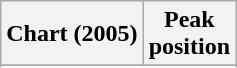<table class="wikitable sortable plainrowheaders">
<tr>
<th scope="col">Chart (2005)</th>
<th scope="col">Peak<br>position</th>
</tr>
<tr>
</tr>
<tr>
</tr>
<tr>
</tr>
</table>
